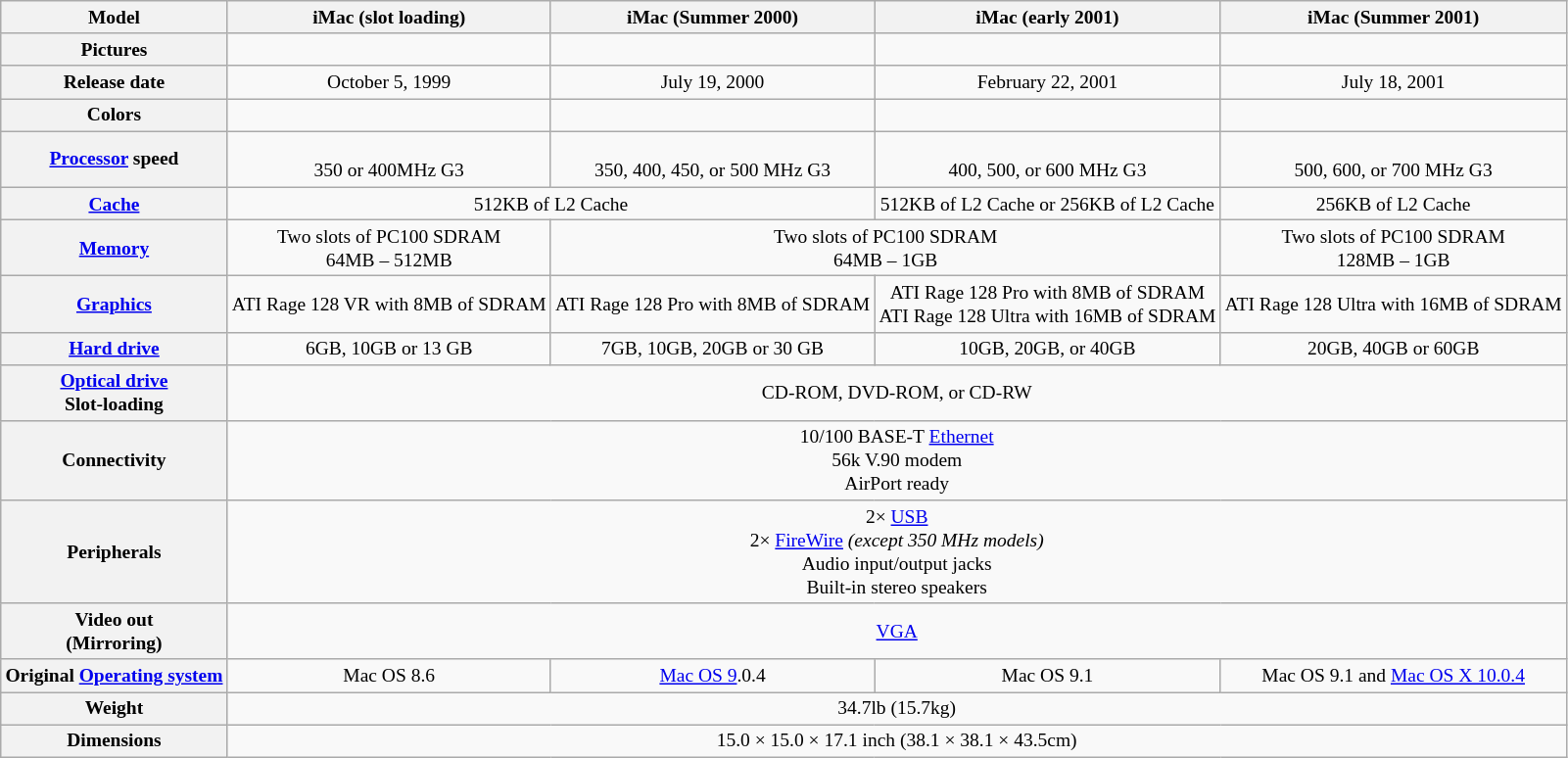<table class="wikitable mw-collapsible" style="font-size:small; text-align:center">
<tr>
<th>Model</th>
<th>iMac (slot loading)</th>
<th>iMac (Summer 2000)</th>
<th>iMac (early 2001)</th>
<th>iMac (Summer 2001)</th>
</tr>
<tr>
<th>Pictures</th>
<td></td>
<td></td>
<td></td>
<td></td>
</tr>
<tr>
<th>Release date</th>
<td>October 5, 1999</td>
<td>July 19, 2000</td>
<td>February 22, 2001</td>
<td>July 18, 2001</td>
</tr>
<tr>
<th>Colors</th>
<td>     </td>
<td>    </td>
<td>   </td>
<td>  </td>
</tr>
<tr>
<th><a href='#'>Processor</a> speed</th>
<td><br>350 or 400MHz G3</td>
<td><br>350, 400, 450, or 500 MHz G3</td>
<td><br>400, 500, or 600 MHz G3</td>
<td><br>500, 600, or 700 MHz G3</td>
</tr>
<tr>
<th><a href='#'>Cache</a></th>
<td colspan=2>512KB of L2 Cache</td>
<td>512KB of L2 Cache or 256KB of L2 Cache</td>
<td>256KB of L2 Cache</td>
</tr>
<tr>
<th><a href='#'>Memory</a></th>
<td>Two slots of PC100 SDRAM<br>64MB – 512MB</td>
<td colspan="2">Two slots of PC100 SDRAM<br>64MB – 1GB</td>
<td>Two slots of PC100 SDRAM<br>128MB – 1GB</td>
</tr>
<tr>
<th><a href='#'>Graphics</a></th>
<td>ATI Rage 128 VR with 8MB of SDRAM</td>
<td>ATI Rage 128 Pro with 8MB of SDRAM</td>
<td>ATI Rage 128 Pro with 8MB of SDRAM<br>ATI Rage 128 Ultra with 16MB of SDRAM</td>
<td>ATI Rage 128 Ultra with 16MB of SDRAM</td>
</tr>
<tr>
<th><a href='#'>Hard drive</a></th>
<td>6GB, 10GB or 13 GB</td>
<td>7GB, 10GB, 20GB or 30 GB</td>
<td>10GB, 20GB, or 40GB</td>
<td>20GB, 40GB or 60GB</td>
</tr>
<tr>
<th><a href='#'>Optical drive</a><br>Slot-loading</th>
<td colspan=4>CD-ROM, DVD-ROM, or CD-RW</td>
</tr>
<tr>
<th>Connectivity</th>
<td colspan=4>10/100 BASE-T <a href='#'>Ethernet</a><br>56k V.90 modem<br>AirPort ready</td>
</tr>
<tr>
<th>Peripherals</th>
<td colspan=4>2× <a href='#'>USB</a><br>2× <a href='#'>FireWire</a> <em>(except 350 MHz models)</em><br>Audio input/output jacks<br>Built-in stereo speakers</td>
</tr>
<tr>
<th>Video out<br>(Mirroring)</th>
<td colspan=4><a href='#'>VGA</a></td>
</tr>
<tr>
<th>Original <a href='#'>Operating system</a></th>
<td>Mac OS 8.6</td>
<td><a href='#'>Mac OS 9</a>.0.4</td>
<td>Mac OS 9.1</td>
<td>Mac OS 9.1 and <a href='#'>Mac OS X 10.0.4</a></td>
</tr>
<tr>
<th>Weight</th>
<td colspan=4>34.7lb (15.7kg)</td>
</tr>
<tr>
<th>Dimensions</th>
<td colspan=4>15.0 × 15.0 × 17.1 inch (38.1 × 38.1 × 43.5cm)</td>
</tr>
</table>
